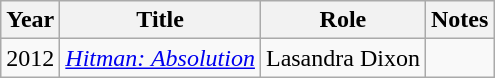<table class="wikitable sortable">
<tr>
<th>Year</th>
<th>Title</th>
<th>Role</th>
<th class="unsortable">Notes</th>
</tr>
<tr>
<td>2012</td>
<td><em><a href='#'>Hitman: Absolution</a></em></td>
<td>Lasandra Dixon</td>
<td></td>
</tr>
</table>
